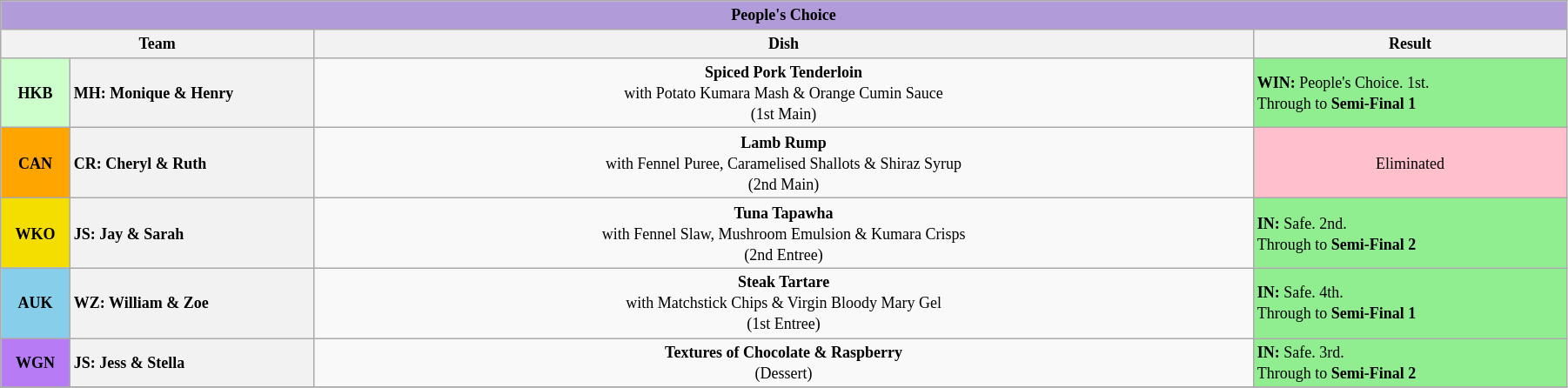<table class="wikitable" style="text-align: center; font-size: 9pt; line-height:16px; width:95%">
<tr>
<th colspan="5" style="background:#b19cd9; ">People's Choice</th>
</tr>
<tr>
<th style="width:20%;" colspan="2">Team</th>
<th style="width:60%;" colspan="2">Dish</th>
<th style="width:20%;">Result</th>
</tr>
<tr>
<td scope="row" align="center" style="background:#CCFFCC; "><strong>HKB</strong></td>
<th scope="row" style="text-align:left;">MH: Monique & Henry</th>
<td colspan="2" style="text-align:center;"><strong>Spiced Pork Tenderloin</strong><br>with Potato Kumara Mash & Orange Cumin Sauce<br>(1st Main)</td>
<td scope="row" style="text-align:left;" bgcolor="lightgreen"><strong>WIN:</strong> People's Choice. 1st.<br>Through to <strong>Semi-Final 1</strong></td>
</tr>
<tr>
<td scope="row" align="center" style="background:orange; "><strong>CAN</strong></td>
<th scope="row" style="text-align:left;">CR: Cheryl & Ruth</th>
<td colspan="2" style="text-align:center;"><strong>Lamb Rump</strong><br>with Fennel Puree, Caramelised Shallots & Shiraz Syrup<br>(2nd Main)</td>
<td scope="row" style="text-align:center;" bgcolor="pink">Eliminated</td>
</tr>
<tr>
<td scope="row" align="center" style="background:#F4DE00; "><strong>WKO</strong></td>
<th scope="row" style="text-align:left;">JS: Jay & Sarah</th>
<td colspan="2" style="text-align:center;"><strong>Tuna Tapawha</strong><br>with Fennel Slaw, Mushroom Emulsion & Kumara Crisps<br>(2nd Entree)</td>
<td scope="row" style="text-align:left;" bgcolor="lightgreen"><strong>IN:</strong> Safe. 2nd.<br>Through to <strong>Semi-Final 2</strong></td>
</tr>
<tr>
<td scope="row" align="center" style="background-color:skyblue; "><strong>AUK</strong></td>
<th scope="row" style="text-align:left;">WZ: William & Zoe</th>
<td colspan="2" style="text-align:center;"><strong>Steak Tartare</strong><br>with Matchstick Chips & Virgin Bloody Mary Gel<br>(1st Entree)</td>
<td scope="row" style="text-align:left;" bgcolor="lightgreen"><strong>IN:</strong> Safe. 4th.<br>Through to <strong>Semi-Final 1</strong></td>
</tr>
<tr>
<td scope="row" align="center" style="background:#B87BF6; "><strong>WGN</strong></td>
<th scope="row" style="text-align:left;">JS: Jess & Stella</th>
<td colspan="2" style="text-align:center;"><strong>Textures of Chocolate & Raspberry</strong><br>(Dessert)</td>
<td scope="row" style="text-align:left;" bgcolor="lightgreen"><strong>IN:</strong> Safe. 3rd.<br>Through to <strong>Semi-Final 2</strong></td>
</tr>
<tr>
</tr>
</table>
